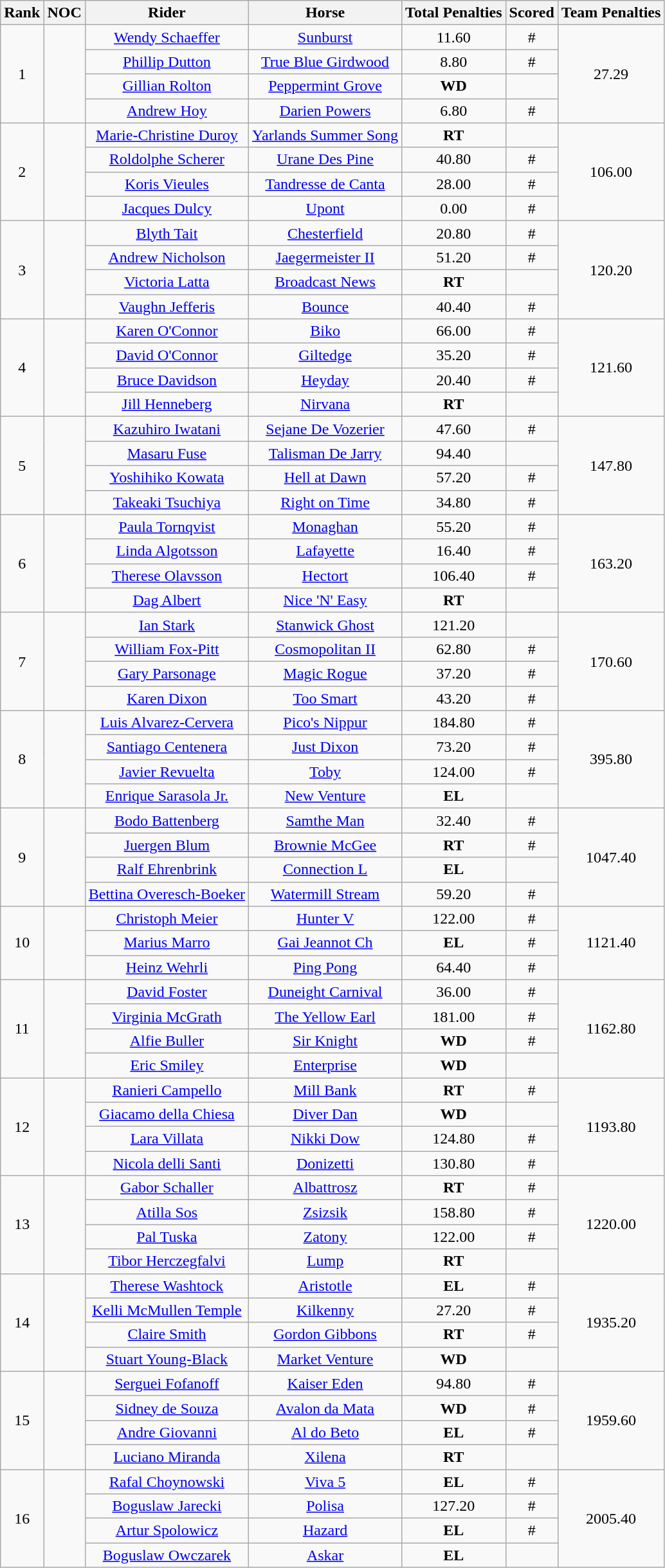<table class="wikitable" style="text-align:center;">
<tr>
<th rowspan=1>Rank</th>
<th rowspan=1>NOC</th>
<th rowspan=1>Rider</th>
<th>Horse</th>
<th>Total Penalties</th>
<th>Scored</th>
<th>Team Penalties</th>
</tr>
<tr>
<td rowspan=4 valign=middle>1</td>
<td rowspan=4 align=middle></td>
<td align=middle><a href='#'>Wendy Schaeffer</a></td>
<td><a href='#'>Sunburst</a></td>
<td>11.60</td>
<td>#</td>
<td rowspan=4>27.29</td>
</tr>
<tr>
<td align=middle><a href='#'>Phillip Dutton</a></td>
<td><a href='#'>True Blue Girdwood</a></td>
<td>8.80</td>
<td>#</td>
</tr>
<tr>
<td align=middle><a href='#'>Gillian Rolton</a></td>
<td><a href='#'>Peppermint Grove</a></td>
<td><strong>WD</strong></td>
<td></td>
</tr>
<tr>
<td align=middle><a href='#'>Andrew Hoy</a></td>
<td><a href='#'>Darien Powers</a></td>
<td>6.80</td>
<td>#</td>
</tr>
<tr>
<td rowspan=4 valign=middle>2</td>
<td rowspan=4 align=middle></td>
<td align=middle><a href='#'>Marie-Christine Duroy</a></td>
<td><a href='#'>Yarlands Summer Song</a></td>
<td><strong>RT</strong></td>
<td></td>
<td rowspan=4>106.00</td>
</tr>
<tr>
<td align=middle><a href='#'>Roldolphe Scherer</a></td>
<td><a href='#'>Urane Des Pine</a></td>
<td>40.80</td>
<td>#</td>
</tr>
<tr>
<td align=middle><a href='#'>Koris Vieules</a></td>
<td><a href='#'>Tandresse de Canta</a></td>
<td>28.00</td>
<td>#</td>
</tr>
<tr>
<td align=middle><a href='#'>Jacques Dulcy</a></td>
<td><a href='#'>Upont</a></td>
<td>0.00</td>
<td>#</td>
</tr>
<tr>
<td rowspan=4 valign=middle>3</td>
<td rowspan=4 align=middle></td>
<td align=middle><a href='#'>Blyth Tait</a></td>
<td><a href='#'>Chesterfield</a></td>
<td>20.80</td>
<td>#</td>
<td rowspan=4>120.20</td>
</tr>
<tr>
<td align=middle><a href='#'>Andrew Nicholson</a></td>
<td><a href='#'>Jaegermeister II</a></td>
<td>51.20</td>
<td>#</td>
</tr>
<tr>
<td align=middle><a href='#'>Victoria Latta</a></td>
<td><a href='#'>Broadcast News</a></td>
<td><strong>RT</strong></td>
<td></td>
</tr>
<tr>
<td align=middle><a href='#'>Vaughn Jefferis</a></td>
<td><a href='#'>Bounce</a></td>
<td>40.40</td>
<td>#</td>
</tr>
<tr>
<td rowspan=4 valign=middle>4</td>
<td rowspan=4 align=middle></td>
<td align=middle><a href='#'>Karen O'Connor</a></td>
<td><a href='#'>Biko</a></td>
<td>66.00</td>
<td>#</td>
<td rowspan=4>121.60</td>
</tr>
<tr>
<td align=middle><a href='#'>David O'Connor</a></td>
<td><a href='#'>Giltedge</a></td>
<td>35.20</td>
<td>#</td>
</tr>
<tr>
<td align=middle><a href='#'>Bruce Davidson</a></td>
<td><a href='#'>Heyday</a></td>
<td>20.40</td>
<td>#</td>
</tr>
<tr>
<td align=middle><a href='#'>Jill Henneberg</a></td>
<td><a href='#'>Nirvana</a></td>
<td><strong>RT</strong></td>
<td></td>
</tr>
<tr>
<td rowspan=4 valign=middle>5</td>
<td rowspan=4 align=middle></td>
<td align=middle><a href='#'>Kazuhiro Iwatani</a></td>
<td><a href='#'>Sejane De Vozerier</a></td>
<td>47.60</td>
<td>#</td>
<td rowspan=4>147.80</td>
</tr>
<tr>
<td align=middle><a href='#'>Masaru Fuse</a></td>
<td><a href='#'>Talisman De Jarry</a></td>
<td>94.40</td>
<td></td>
</tr>
<tr>
<td align=middle><a href='#'>Yoshihiko Kowata</a></td>
<td><a href='#'>Hell at Dawn</a></td>
<td>57.20</td>
<td>#</td>
</tr>
<tr>
<td align=middle><a href='#'>Takeaki Tsuchiya</a></td>
<td><a href='#'>Right on Time</a></td>
<td>34.80</td>
<td>#</td>
</tr>
<tr>
<td rowspan=4 valign=middle>6</td>
<td rowspan=4 align=middle></td>
<td align=middle><a href='#'>Paula Tornqvist</a></td>
<td><a href='#'>Monaghan</a></td>
<td>55.20</td>
<td>#</td>
<td rowspan=4>163.20</td>
</tr>
<tr>
<td align=middle><a href='#'>Linda Algotsson</a></td>
<td><a href='#'>Lafayette</a></td>
<td>16.40</td>
<td>#</td>
</tr>
<tr>
<td align=middle><a href='#'>Therese Olavsson</a></td>
<td><a href='#'>Hectort</a></td>
<td>106.40</td>
<td>#</td>
</tr>
<tr>
<td align=middle><a href='#'>Dag Albert</a></td>
<td><a href='#'>Nice 'N' Easy</a></td>
<td><strong>RT</strong></td>
<td></td>
</tr>
<tr>
<td rowspan=4 valign=middle>7</td>
<td rowspan=4 align=middle></td>
<td align=middle><a href='#'>Ian Stark</a></td>
<td><a href='#'>Stanwick Ghost</a></td>
<td>121.20</td>
<td></td>
<td rowspan=4>170.60</td>
</tr>
<tr>
<td align=middle><a href='#'>William Fox-Pitt</a></td>
<td><a href='#'>Cosmopolitan II</a></td>
<td>62.80</td>
<td>#</td>
</tr>
<tr>
<td align=middle><a href='#'>Gary Parsonage</a></td>
<td><a href='#'>Magic Rogue</a></td>
<td>37.20</td>
<td>#</td>
</tr>
<tr>
<td align=middle><a href='#'>Karen Dixon</a></td>
<td><a href='#'>Too Smart</a></td>
<td>43.20</td>
<td>#</td>
</tr>
<tr>
<td rowspan=4 valign=middle>8</td>
<td rowspan=4 align=middle></td>
<td align=middle><a href='#'>Luis Alvarez-Cervera</a></td>
<td><a href='#'>Pico's Nippur</a></td>
<td>184.80</td>
<td>#</td>
<td rowspan=4>395.80</td>
</tr>
<tr>
<td align=middle><a href='#'>Santiago Centenera</a></td>
<td><a href='#'>Just Dixon</a></td>
<td>73.20</td>
<td>#</td>
</tr>
<tr>
<td align=middle><a href='#'>Javier Revuelta</a></td>
<td><a href='#'>Toby</a></td>
<td>124.00</td>
<td>#</td>
</tr>
<tr>
<td align=middle><a href='#'>Enrique Sarasola Jr.</a></td>
<td><a href='#'>New Venture</a></td>
<td><strong>EL</strong></td>
<td></td>
</tr>
<tr>
<td rowspan=4 valign=middle>9</td>
<td rowspan=4 align=middle></td>
<td align=middle><a href='#'>Bodo Battenberg</a></td>
<td><a href='#'>Samthe Man</a></td>
<td>32.40</td>
<td>#</td>
<td rowspan=4>1047.40</td>
</tr>
<tr>
<td align=middle><a href='#'>Juergen Blum</a></td>
<td><a href='#'>Brownie McGee</a></td>
<td><strong>RT</strong></td>
<td>#</td>
</tr>
<tr>
<td align=middle><a href='#'>Ralf Ehrenbrink</a></td>
<td><a href='#'>Connection L</a></td>
<td><strong>EL</strong></td>
<td></td>
</tr>
<tr>
<td align=middle><a href='#'>Bettina Overesch-Boeker</a></td>
<td><a href='#'>Watermill Stream</a></td>
<td>59.20</td>
<td>#</td>
</tr>
<tr>
<td rowspan=3 valign=middle>10</td>
<td rowspan=3 align=middle></td>
<td align=middle><a href='#'>Christoph Meier</a></td>
<td><a href='#'>Hunter V</a></td>
<td>122.00</td>
<td>#</td>
<td rowspan=3>1121.40</td>
</tr>
<tr>
<td align=middle><a href='#'>Marius Marro</a></td>
<td><a href='#'>Gai Jeannot Ch</a></td>
<td><strong>EL</strong></td>
<td>#</td>
</tr>
<tr>
<td align=middle><a href='#'>Heinz Wehrli</a></td>
<td><a href='#'>Ping Pong</a></td>
<td>64.40</td>
<td>#</td>
</tr>
<tr>
<td rowspan=4 valign=middle>11</td>
<td rowspan=4 align=middle></td>
<td align=middle><a href='#'>David Foster</a></td>
<td><a href='#'>Duneight Carnival</a></td>
<td>36.00</td>
<td>#</td>
<td rowspan=4>1162.80</td>
</tr>
<tr>
<td align=middle><a href='#'>Virginia McGrath</a></td>
<td><a href='#'>The Yellow Earl</a></td>
<td>181.00</td>
<td>#</td>
</tr>
<tr>
<td align=middle><a href='#'>Alfie Buller</a></td>
<td><a href='#'>Sir Knight</a></td>
<td><strong>WD</strong></td>
<td>#</td>
</tr>
<tr>
<td align=middle><a href='#'>Eric Smiley</a></td>
<td><a href='#'>Enterprise</a></td>
<td><strong>WD</strong></td>
<td></td>
</tr>
<tr>
<td rowspan=4 valign=middle>12</td>
<td rowspan=4 align=middle></td>
<td align=middle><a href='#'>Ranieri Campello</a></td>
<td><a href='#'>Mill Bank</a></td>
<td><strong>RT</strong></td>
<td>#</td>
<td rowspan=4>1193.80</td>
</tr>
<tr>
<td align=middle><a href='#'>Giacamo della Chiesa</a></td>
<td><a href='#'>Diver Dan</a></td>
<td><strong>WD</strong></td>
<td></td>
</tr>
<tr>
<td align=middle><a href='#'>Lara Villata</a></td>
<td><a href='#'>Nikki Dow</a></td>
<td>124.80</td>
<td>#</td>
</tr>
<tr>
<td align=middle><a href='#'>Nicola delli Santi</a></td>
<td><a href='#'>Donizetti</a></td>
<td>130.80</td>
<td>#</td>
</tr>
<tr>
<td rowspan=4 valign=middle>13</td>
<td rowspan=4 align=middle></td>
<td align=middle><a href='#'>Gabor Schaller</a></td>
<td><a href='#'>Albattrosz</a></td>
<td><strong>RT</strong></td>
<td>#</td>
<td rowspan=4>1220.00</td>
</tr>
<tr>
<td align=middle><a href='#'>Atilla Sos</a></td>
<td><a href='#'>Zsizsik</a></td>
<td>158.80</td>
<td>#</td>
</tr>
<tr>
<td align=middle><a href='#'>Pal Tuska</a></td>
<td><a href='#'>Zatony</a></td>
<td>122.00</td>
<td>#</td>
</tr>
<tr>
<td align=middle><a href='#'>Tibor Herczegfalvi</a></td>
<td><a href='#'>Lump</a></td>
<td><strong>RT</strong></td>
<td></td>
</tr>
<tr>
<td rowspan=4 valign=middle>14</td>
<td rowspan=4 align=middle></td>
<td align=middle><a href='#'>Therese Washtock</a></td>
<td><a href='#'>Aristotle</a></td>
<td><strong>EL</strong></td>
<td>#</td>
<td rowspan=4>1935.20</td>
</tr>
<tr>
<td align=middle><a href='#'>Kelli McMullen Temple</a></td>
<td><a href='#'>Kilkenny</a></td>
<td>27.20</td>
<td>#</td>
</tr>
<tr>
<td align=middle><a href='#'>Claire Smith</a></td>
<td><a href='#'>Gordon Gibbons</a></td>
<td><strong>RT</strong></td>
<td>#</td>
</tr>
<tr>
<td align=middle><a href='#'>Stuart Young-Black</a></td>
<td><a href='#'>Market Venture</a></td>
<td><strong>WD</strong></td>
<td></td>
</tr>
<tr>
<td rowspan=4 align=middle>15</td>
<td rowspan=4 align=middle></td>
<td align=middle><a href='#'>Serguei Fofanoff</a></td>
<td><a href='#'>Kaiser Eden</a></td>
<td>94.80</td>
<td>#</td>
<td rowspan=4>1959.60</td>
</tr>
<tr>
<td align=middle><a href='#'>Sidney de Souza</a></td>
<td><a href='#'>Avalon da Mata</a></td>
<td><strong>WD</strong></td>
<td>#</td>
</tr>
<tr>
<td align=middle><a href='#'>Andre Giovanni</a></td>
<td><a href='#'>Al do Beto</a></td>
<td><strong>EL</strong></td>
<td>#</td>
</tr>
<tr>
<td align=middle><a href='#'>Luciano Miranda</a></td>
<td><a href='#'>Xilena</a></td>
<td><strong>RT</strong></td>
<td></td>
</tr>
<tr>
<td rowspan=4 valign=middle>16</td>
<td rowspan=4 align=middle></td>
<td align=middle><a href='#'>Rafal Choynowski</a></td>
<td><a href='#'>Viva 5</a></td>
<td><strong>EL</strong></td>
<td>#</td>
<td rowspan=4>2005.40</td>
</tr>
<tr>
<td align=middle><a href='#'>Boguslaw Jarecki</a></td>
<td><a href='#'>Polisa</a></td>
<td>127.20</td>
<td>#</td>
</tr>
<tr>
<td align=middle><a href='#'>Artur Spolowicz</a></td>
<td><a href='#'>Hazard</a></td>
<td><strong>EL</strong></td>
<td>#</td>
</tr>
<tr>
<td align=middle><a href='#'>Boguslaw Owczarek</a></td>
<td><a href='#'>Askar</a></td>
<td><strong>EL</strong></td>
<td></td>
</tr>
</table>
